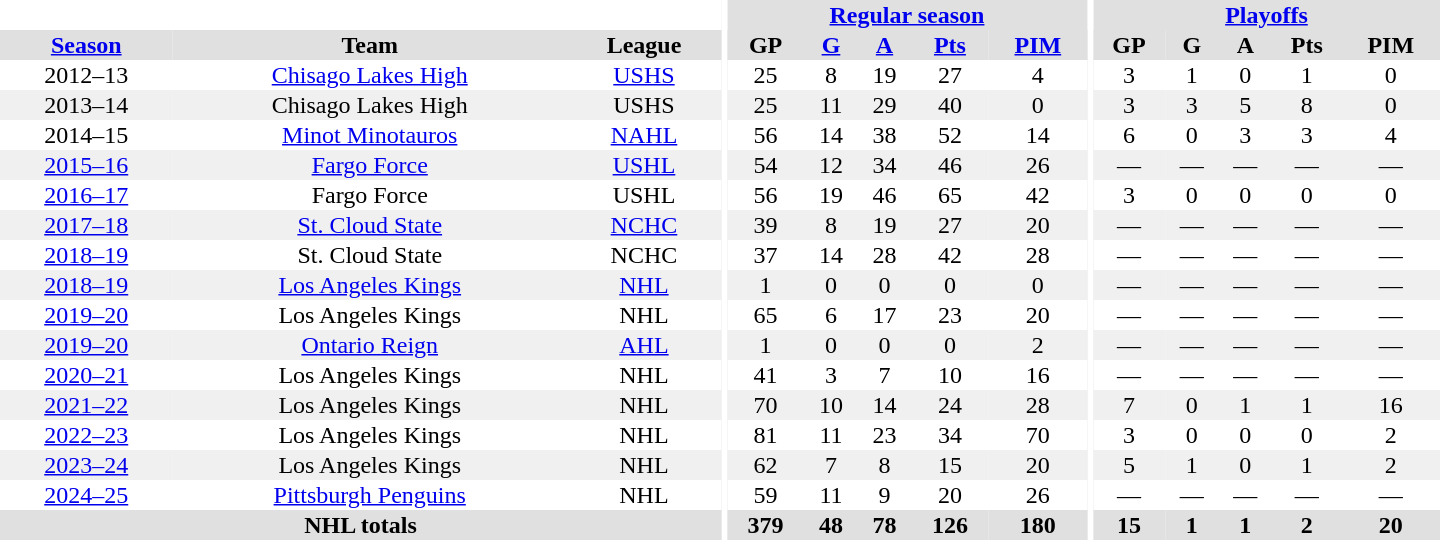<table border="0" cellpadding="1" cellspacing="0" style="text-align:center; width:60em">
<tr bgcolor="#e0e0e0">
<th colspan="3" bgcolor="#ffffff"></th>
<th rowspan="100" bgcolor="#ffffff"></th>
<th colspan="5"><a href='#'>Regular season</a></th>
<th rowspan="100" bgcolor="#ffffff"></th>
<th colspan="5"><a href='#'>Playoffs</a></th>
</tr>
<tr bgcolor="#e0e0e0">
<th><a href='#'>Season</a></th>
<th>Team</th>
<th>League</th>
<th>GP</th>
<th><a href='#'>G</a></th>
<th><a href='#'>A</a></th>
<th><a href='#'>Pts</a></th>
<th><a href='#'>PIM</a></th>
<th>GP</th>
<th>G</th>
<th>A</th>
<th>Pts</th>
<th>PIM</th>
</tr>
<tr>
<td>2012–13</td>
<td><a href='#'>Chisago Lakes High</a></td>
<td><a href='#'>USHS</a></td>
<td>25</td>
<td>8</td>
<td>19</td>
<td>27</td>
<td>4</td>
<td>3</td>
<td>1</td>
<td>0</td>
<td>1</td>
<td>0</td>
</tr>
<tr bgcolor="#f0f0f0">
<td>2013–14</td>
<td>Chisago Lakes High</td>
<td>USHS</td>
<td>25</td>
<td>11</td>
<td>29</td>
<td>40</td>
<td>0</td>
<td>3</td>
<td>3</td>
<td>5</td>
<td>8</td>
<td>0</td>
</tr>
<tr>
<td>2014–15</td>
<td><a href='#'>Minot Minotauros</a></td>
<td><a href='#'>NAHL</a></td>
<td>56</td>
<td>14</td>
<td>38</td>
<td>52</td>
<td>14</td>
<td>6</td>
<td>0</td>
<td>3</td>
<td>3</td>
<td>4</td>
</tr>
<tr bgcolor="#f0f0f0">
<td><a href='#'>2015–16</a></td>
<td><a href='#'>Fargo Force</a></td>
<td><a href='#'>USHL</a></td>
<td>54</td>
<td>12</td>
<td>34</td>
<td>46</td>
<td>26</td>
<td>—</td>
<td>—</td>
<td>—</td>
<td>—</td>
<td>—</td>
</tr>
<tr>
<td><a href='#'>2016–17</a></td>
<td>Fargo Force</td>
<td>USHL</td>
<td>56</td>
<td>19</td>
<td>46</td>
<td>65</td>
<td>42</td>
<td>3</td>
<td>0</td>
<td>0</td>
<td>0</td>
<td>0</td>
</tr>
<tr bgcolor="#f0f0f0">
<td><a href='#'>2017–18</a></td>
<td><a href='#'>St. Cloud State</a></td>
<td><a href='#'>NCHC</a></td>
<td>39</td>
<td>8</td>
<td>19</td>
<td>27</td>
<td>20</td>
<td>—</td>
<td>—</td>
<td>—</td>
<td>—</td>
<td>—</td>
</tr>
<tr>
<td><a href='#'>2018–19</a></td>
<td>St. Cloud State</td>
<td>NCHC</td>
<td>37</td>
<td>14</td>
<td>28</td>
<td>42</td>
<td>28</td>
<td>—</td>
<td>—</td>
<td>—</td>
<td>—</td>
<td>—</td>
</tr>
<tr bgcolor="#f0f0f0">
<td><a href='#'>2018–19</a></td>
<td><a href='#'>Los Angeles Kings</a></td>
<td><a href='#'>NHL</a></td>
<td>1</td>
<td>0</td>
<td>0</td>
<td>0</td>
<td>0</td>
<td>—</td>
<td>—</td>
<td>—</td>
<td>—</td>
<td>—</td>
</tr>
<tr>
<td><a href='#'>2019–20</a></td>
<td>Los Angeles Kings</td>
<td>NHL</td>
<td>65</td>
<td>6</td>
<td>17</td>
<td>23</td>
<td>20</td>
<td>—</td>
<td>—</td>
<td>—</td>
<td>—</td>
<td>—</td>
</tr>
<tr bgcolor="#f0f0f0">
<td><a href='#'>2019–20</a></td>
<td><a href='#'>Ontario Reign</a></td>
<td><a href='#'>AHL</a></td>
<td>1</td>
<td>0</td>
<td>0</td>
<td>0</td>
<td>2</td>
<td>—</td>
<td>—</td>
<td>—</td>
<td>—</td>
<td>—</td>
</tr>
<tr>
<td><a href='#'>2020–21</a></td>
<td>Los Angeles Kings</td>
<td>NHL</td>
<td>41</td>
<td>3</td>
<td>7</td>
<td>10</td>
<td>16</td>
<td>—</td>
<td>—</td>
<td>—</td>
<td>—</td>
<td>—</td>
</tr>
<tr bgcolor="#f0f0f0">
<td><a href='#'>2021–22</a></td>
<td>Los Angeles Kings</td>
<td>NHL</td>
<td>70</td>
<td>10</td>
<td>14</td>
<td>24</td>
<td>28</td>
<td>7</td>
<td>0</td>
<td>1</td>
<td>1</td>
<td>16</td>
</tr>
<tr>
<td><a href='#'>2022–23</a></td>
<td>Los Angeles Kings</td>
<td>NHL</td>
<td>81</td>
<td>11</td>
<td>23</td>
<td>34</td>
<td>70</td>
<td>3</td>
<td>0</td>
<td>0</td>
<td>0</td>
<td>2</td>
</tr>
<tr bgcolor="#f0f0f0">
<td><a href='#'>2023–24</a></td>
<td>Los Angeles Kings</td>
<td>NHL</td>
<td>62</td>
<td>7</td>
<td>8</td>
<td>15</td>
<td>20</td>
<td>5</td>
<td>1</td>
<td>0</td>
<td>1</td>
<td>2</td>
</tr>
<tr>
<td><a href='#'>2024–25</a></td>
<td><a href='#'>Pittsburgh Penguins</a></td>
<td>NHL</td>
<td>59</td>
<td>11</td>
<td>9</td>
<td>20</td>
<td>26</td>
<td>—</td>
<td>—</td>
<td>—</td>
<td>—</td>
<td>—</td>
</tr>
<tr bgcolor="#e0e0e0">
<th colspan="3">NHL totals</th>
<th>379</th>
<th>48</th>
<th>78</th>
<th>126</th>
<th>180</th>
<th>15</th>
<th>1</th>
<th>1</th>
<th>2</th>
<th>20</th>
</tr>
</table>
